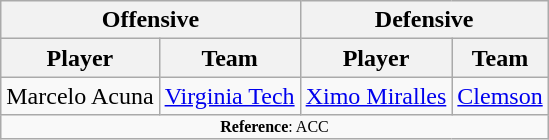<table class="wikitable">
<tr>
<th colspan="2">Offensive</th>
<th colspan="2">Defensive</th>
</tr>
<tr>
<th>Player</th>
<th>Team</th>
<th>Player</th>
<th>Team</th>
</tr>
<tr>
<td>Marcelo Acuna</td>
<td><a href='#'>Virginia Tech</a></td>
<td><a href='#'>Ximo Miralles</a></td>
<td><a href='#'>Clemson</a></td>
</tr>
<tr>
<td colspan="12"  style="font-size:8pt; text-align:center;"><strong>Reference</strong>: ACC</td>
</tr>
</table>
